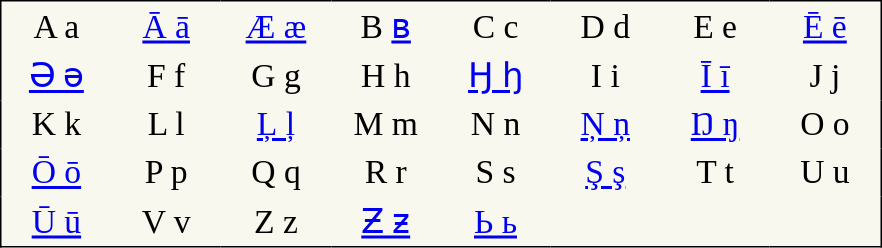<table style="border: 1px solid rgb(0, 0, 0); border-image: none; font-family: Arial Unicode MS; font-size: 1.4em; border-collapse: collapse; background-color: rgb(248, 248, 239);">
<tr>
<td style="width:3em; text-align:center; padding: 3px;">A a</td>
<td style="width:3em; text-align:center; padding: 3px;"><a href='#'>Ā ā</a></td>
<td style="width:3em; text-align:center; padding: 3px;"><a href='#'>Æ æ</a></td>
<td style="width:3em; text-align:center; padding: 3px;">B <a href='#'>ʙ</a></td>
<td style="width:3em; text-align:center; padding: 3px;">C c</td>
<td style="width:3em; text-align:center; padding: 3px;">D d</td>
<td style="width:3em; text-align:center; padding: 3px;">E e</td>
<td style="width:3em; text-align:center; padding: 3px;"><a href='#'>Ē ē</a></td>
</tr>
<tr>
<td style="width:3em; text-align:center; padding: 3px;"><a href='#'>Ə ə</a></td>
<td style="width:3em; text-align:center; padding: 3px;">F f</td>
<td style="width:3em; text-align:center; padding: 3px;">G g</td>
<td style="width:3em; text-align:center; padding: 3px;">H h</td>
<td style="width:3em; text-align:center; padding: 3px;"><a href='#'>Ꜧ ꜧ</a></td>
<td style="width:3em; text-align:center; padding: 3px;">I i</td>
<td style="width:3em; text-align:center; padding: 3px;"><a href='#'>Ī ī</a></td>
<td style="width:3em; text-align:center; padding: 3px;">J j</td>
</tr>
<tr>
<td style="width:3em; text-align:center; padding: 3px;">K k</td>
<td style="width:3em; text-align:center; padding: 3px;">L l</td>
<td style="width:3em; text-align:center; padding: 3px;"><a href='#'>Ļ ļ</a></td>
<td style="width:3em; text-align:center; padding: 3px;">M m</td>
<td style="width:3em; text-align:center; padding: 3px;">N n</td>
<td style="width:3em; text-align:center; padding: 3px;"><a href='#'>Ņ ņ</a></td>
<td style="width:3em; text-align:center; padding: 3px;"><a href='#'>Ŋ ŋ</a></td>
<td style="width:3em; text-align:center; padding: 3px;">O o</td>
</tr>
<tr>
<td style="width:3em; text-align:center; padding: 3px;"><a href='#'>Ō ō</a></td>
<td style="width:3em; text-align:center; padding: 3px;">P p</td>
<td style="width:3em; text-align:center; padding: 3px;">Q q</td>
<td style="width:3em; text-align:center; padding: 3px;">R r</td>
<td style="width:3em; text-align:center; padding: 3px;">S s</td>
<td style="width:3em; text-align:center; padding: 3px;"><a href='#'>Ş ş</a></td>
<td style="width:3em; text-align:center; padding: 3px;">T t</td>
<td style="width:3em; text-align:center; padding: 3px;">U u</td>
</tr>
<tr>
<td style="width:3em; text-align:center; padding: 3px;"><a href='#'>Ū ū</a></td>
<td style="width:3em; text-align:center; padding: 3px;">V v</td>
<td style="width:3em; text-align:center; padding: 3px;">Z z</td>
<td style="width:3em; text-align:center; padding: 3px;"><a href='#'>Ƶ ƶ</a></td>
<td style="width:3em; text-align:center; padding: 3px;"><a href='#'>Ь ь</a></td>
<td style="width:3em; text-align:center; padding: 3px;"></td>
<td style="width:3em; text-align:center; padding: 3px;"></td>
<td style="width:3em; text-align:center; padding: 3px;"></td>
</tr>
</table>
